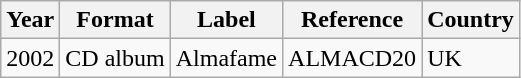<table class="wikitable" border="1">
<tr>
<th>Year</th>
<th>Format</th>
<th>Label</th>
<th>Reference</th>
<th>Country</th>
</tr>
<tr>
<td>2002</td>
<td>CD album</td>
<td>Almafame</td>
<td>ALMACD20</td>
<td>UK</td>
</tr>
</table>
